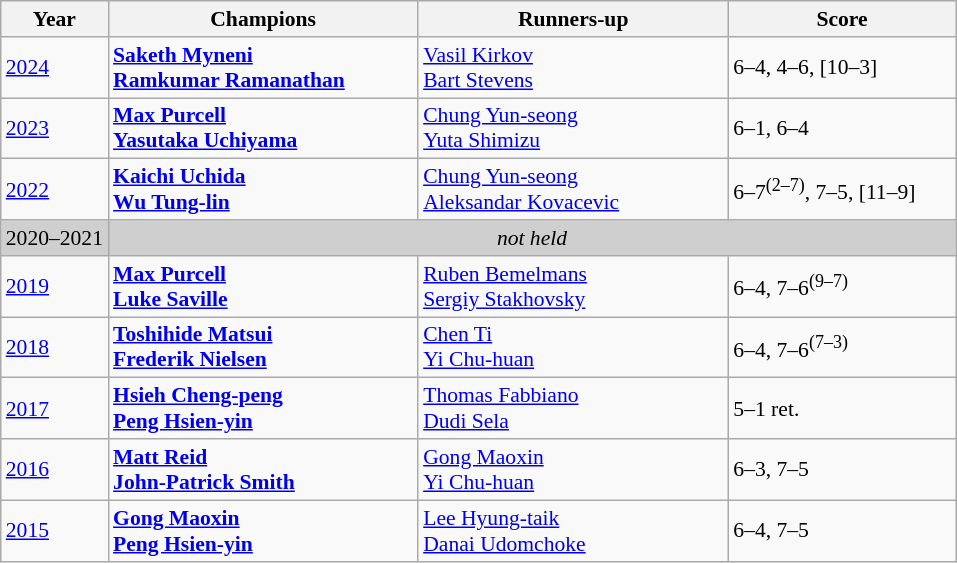<table class="wikitable" style="font-size:90%">
<tr>
<th>Year</th>
<th width="200">Champions</th>
<th width="200">Runners-up</th>
<th width="145">Score</th>
</tr>
<tr>
<td><a href='#'>2024</a></td>
<td> <strong><a href='#'>Saketh Myneni</a></strong> <br>  <strong><a href='#'>Ramkumar Ramanathan</a></strong></td>
<td> <a href='#'>Vasil Kirkov</a> <br>  <a href='#'>Bart Stevens</a></td>
<td>6–4, 4–6, [10–3]</td>
</tr>
<tr>
<td><a href='#'>2023</a></td>
<td> <strong><a href='#'>Max Purcell</a></strong> <br>  <strong><a href='#'>Yasutaka Uchiyama</a></strong></td>
<td> <a href='#'>Chung Yun-seong</a> <br>  <a href='#'>Yuta Shimizu</a></td>
<td>6–1, 6–4</td>
</tr>
<tr>
<td><a href='#'>2022</a></td>
<td> <strong><a href='#'>Kaichi Uchida</a></strong> <br>  <strong><a href='#'>Wu Tung-lin</a></strong></td>
<td> <a href='#'>Chung Yun-seong</a> <br>  <a href='#'>Aleksandar Kovacevic</a></td>
<td>6–7<sup>(2–7)</sup>, 7–5, [11–9]</td>
</tr>
<tr>
<td style="background:#cfcfcf">2020–2021</td>
<td colspan=3 align=center style="background:#cfcfcf"><em>not held</em></td>
</tr>
<tr>
<td><a href='#'>2019</a></td>
<td> <strong><a href='#'>Max Purcell</a></strong> <br>  <strong><a href='#'>Luke Saville</a></strong></td>
<td> <a href='#'>Ruben Bemelmans</a> <br>  <a href='#'>Sergiy Stakhovsky</a></td>
<td>6–4, 7–6<sup>(9–7)</sup></td>
</tr>
<tr>
<td><a href='#'>2018</a></td>
<td> <strong><a href='#'>Toshihide Matsui</a></strong> <br>  <strong><a href='#'>Frederik Nielsen</a></strong></td>
<td> <a href='#'>Chen Ti</a> <br>  <a href='#'>Yi Chu-huan</a></td>
<td>6–4, 7–6<sup>(7–3)</sup></td>
</tr>
<tr>
<td><a href='#'>2017</a></td>
<td> <strong><a href='#'>Hsieh Cheng-peng</a></strong> <br>  <strong><a href='#'>Peng Hsien-yin</a></strong></td>
<td> <a href='#'>Thomas Fabbiano</a> <br>  <a href='#'>Dudi Sela</a></td>
<td>5–1 ret.</td>
</tr>
<tr>
<td><a href='#'>2016</a></td>
<td> <strong><a href='#'>Matt Reid</a></strong> <br>  <strong><a href='#'>John-Patrick Smith</a></strong></td>
<td> <a href='#'>Gong Maoxin</a> <br>  <a href='#'>Yi Chu-huan</a></td>
<td>6–3, 7–5</td>
</tr>
<tr>
<td><a href='#'>2015</a></td>
<td> <strong><a href='#'>Gong Maoxin</a></strong> <br>  <strong><a href='#'>Peng Hsien-yin</a></strong></td>
<td> <a href='#'>Lee Hyung-taik</a> <br>  <a href='#'>Danai Udomchoke</a></td>
<td>6–4, 7–5</td>
</tr>
</table>
